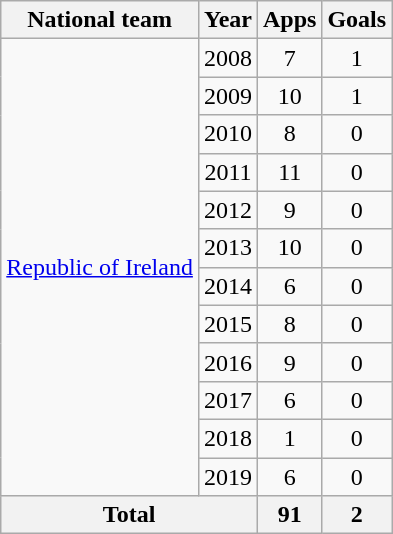<table class=wikitable style=text-align:center>
<tr>
<th>National team</th>
<th>Year</th>
<th>Apps</th>
<th>Goals</th>
</tr>
<tr>
<td rowspan="12"><a href='#'>Republic of Ireland</a></td>
<td>2008</td>
<td>7</td>
<td>1</td>
</tr>
<tr>
<td>2009</td>
<td>10</td>
<td>1</td>
</tr>
<tr>
<td>2010</td>
<td>8</td>
<td>0</td>
</tr>
<tr>
<td>2011</td>
<td>11</td>
<td>0</td>
</tr>
<tr>
<td>2012</td>
<td>9</td>
<td>0</td>
</tr>
<tr>
<td>2013</td>
<td>10</td>
<td>0</td>
</tr>
<tr>
<td>2014</td>
<td>6</td>
<td>0</td>
</tr>
<tr>
<td>2015</td>
<td>8</td>
<td>0</td>
</tr>
<tr>
<td>2016</td>
<td>9</td>
<td>0</td>
</tr>
<tr>
<td>2017</td>
<td>6</td>
<td>0</td>
</tr>
<tr>
<td>2018</td>
<td>1</td>
<td>0</td>
</tr>
<tr>
<td>2019</td>
<td>6</td>
<td>0</td>
</tr>
<tr>
<th colspan="2">Total</th>
<th>91</th>
<th>2</th>
</tr>
</table>
